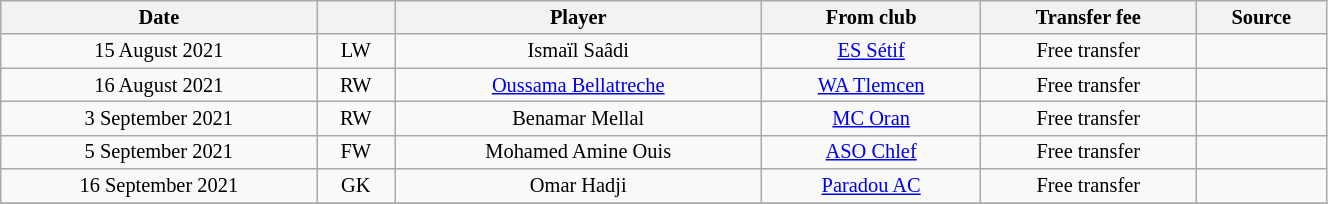<table class="wikitable sortable" style="width:70%; text-align:center; font-size:85%; text-align:centre;">
<tr>
<th>Date</th>
<th></th>
<th>Player</th>
<th>From club</th>
<th>Transfer fee</th>
<th>Source</th>
</tr>
<tr>
<td>15 August 2021</td>
<td>LW</td>
<td> Ismaïl Saâdi</td>
<td><a href='#'>ES Sétif</a></td>
<td>Free transfer</td>
<td></td>
</tr>
<tr>
<td>16 August 2021</td>
<td>RW</td>
<td> <a href='#'>Oussama Bellatreche</a></td>
<td><a href='#'>WA Tlemcen</a></td>
<td>Free transfer</td>
<td></td>
</tr>
<tr>
<td>3 September 2021</td>
<td>RW</td>
<td> Benamar Mellal</td>
<td><a href='#'>MC Oran</a></td>
<td>Free transfer</td>
<td></td>
</tr>
<tr>
<td>5 September 2021</td>
<td>FW</td>
<td> Mohamed Amine Ouis</td>
<td><a href='#'>ASO Chlef</a></td>
<td>Free transfer</td>
<td></td>
</tr>
<tr>
<td>16 September 2021</td>
<td>GK</td>
<td> Omar Hadji</td>
<td><a href='#'>Paradou AC</a></td>
<td>Free transfer</td>
<td></td>
</tr>
<tr>
</tr>
</table>
